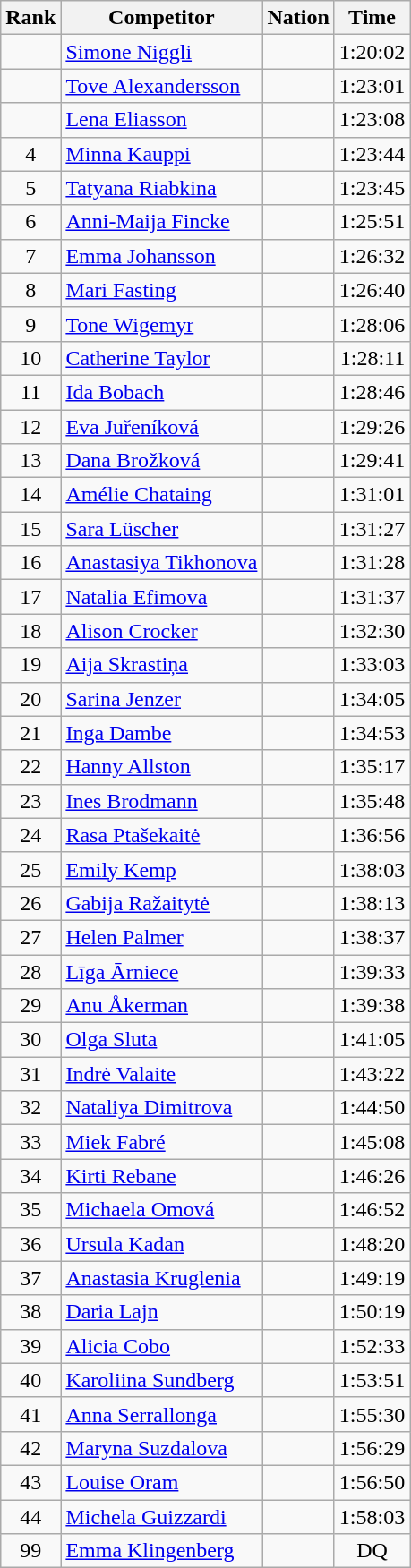<table class="wikitable sortable" style="text-align:left">
<tr>
<th data-sort-type="number">Rank</th>
<th class="unsortable">Competitor</th>
<th>Nation</th>
<th>Time</th>
</tr>
<tr>
<td style="text-align:center"></td>
<td><a href='#'>Simone Niggli</a></td>
<td></td>
<td style="text-align:right">1:20:02</td>
</tr>
<tr>
<td style="text-align:center"></td>
<td><a href='#'>Tove Alexandersson</a></td>
<td></td>
<td style="text-align:right">1:23:01</td>
</tr>
<tr>
<td style="text-align:center"></td>
<td><a href='#'>Lena Eliasson</a></td>
<td></td>
<td style="text-align:right">1:23:08</td>
</tr>
<tr>
<td style="text-align:center">4</td>
<td><a href='#'>Minna Kauppi</a></td>
<td></td>
<td style="text-align:right">1:23:44</td>
</tr>
<tr>
<td style="text-align:center">5</td>
<td><a href='#'>Tatyana Riabkina</a></td>
<td></td>
<td style="text-align:right">1:23:45</td>
</tr>
<tr>
<td style="text-align:center">6</td>
<td><a href='#'>Anni-Maija Fincke</a></td>
<td></td>
<td style="text-align:right">1:25:51</td>
</tr>
<tr>
<td style="text-align:center">7</td>
<td><a href='#'>Emma Johansson</a></td>
<td></td>
<td style="text-align:right">1:26:32</td>
</tr>
<tr>
<td style="text-align:center">8</td>
<td><a href='#'>Mari Fasting</a></td>
<td></td>
<td style="text-align:right">1:26:40</td>
</tr>
<tr>
<td style="text-align:center">9</td>
<td><a href='#'>Tone Wigemyr</a></td>
<td></td>
<td style="text-align:right">1:28:06</td>
</tr>
<tr>
<td style="text-align:center">10</td>
<td><a href='#'>Catherine Taylor</a></td>
<td></td>
<td style="text-align:right">1:28:11</td>
</tr>
<tr>
<td style="text-align:center">11</td>
<td><a href='#'>Ida Bobach</a></td>
<td></td>
<td style="text-align:right">1:28:46</td>
</tr>
<tr>
<td style="text-align:center">12</td>
<td><a href='#'>Eva Juřeníková</a></td>
<td></td>
<td style="text-align:right">1:29:26</td>
</tr>
<tr>
<td style="text-align:center">13</td>
<td><a href='#'>Dana Brožková</a></td>
<td></td>
<td style="text-align:right">1:29:41</td>
</tr>
<tr>
<td style="text-align:center">14</td>
<td><a href='#'>Amélie Chataing</a></td>
<td></td>
<td style="text-align:right">1:31:01</td>
</tr>
<tr>
<td style="text-align:center">15</td>
<td><a href='#'>Sara Lüscher</a></td>
<td></td>
<td style="text-align:right">1:31:27</td>
</tr>
<tr>
<td style="text-align:center">16</td>
<td><a href='#'>Anastasiya Tikhonova</a></td>
<td></td>
<td style="text-align:right">1:31:28</td>
</tr>
<tr>
<td style="text-align:center">17</td>
<td><a href='#'>Natalia Efimova</a></td>
<td></td>
<td style="text-align:right">1:31:37</td>
</tr>
<tr>
<td style="text-align:center">18</td>
<td><a href='#'>Alison Crocker</a></td>
<td></td>
<td style="text-align:right">1:32:30</td>
</tr>
<tr>
<td style="text-align:center">19</td>
<td><a href='#'>Aija Skrastiņa</a></td>
<td></td>
<td style="text-align:right">1:33:03</td>
</tr>
<tr>
<td style="text-align:center">20</td>
<td><a href='#'>Sarina Jenzer</a></td>
<td></td>
<td style="text-align:right">1:34:05</td>
</tr>
<tr>
<td style="text-align:center">21</td>
<td><a href='#'>Inga Dambe</a></td>
<td></td>
<td style="text-align:right">1:34:53</td>
</tr>
<tr>
<td style="text-align:center">22</td>
<td><a href='#'>Hanny Allston</a></td>
<td></td>
<td style="text-align:right">1:35:17</td>
</tr>
<tr>
<td style="text-align:center">23</td>
<td><a href='#'>Ines Brodmann</a></td>
<td></td>
<td style="text-align:right">1:35:48</td>
</tr>
<tr>
<td style="text-align:center">24</td>
<td><a href='#'>Rasa Ptašekaitė</a></td>
<td></td>
<td style="text-align:right">1:36:56</td>
</tr>
<tr>
<td style="text-align:center">25</td>
<td><a href='#'>Emily Kemp</a></td>
<td></td>
<td style="text-align:right">1:38:03</td>
</tr>
<tr>
<td style="text-align:center">26</td>
<td><a href='#'>Gabija Ražaitytė</a></td>
<td></td>
<td style="text-align:right">1:38:13</td>
</tr>
<tr>
<td style="text-align:center">27</td>
<td><a href='#'>Helen Palmer</a></td>
<td></td>
<td style="text-align:right">1:38:37</td>
</tr>
<tr>
<td style="text-align:center">28</td>
<td><a href='#'>Līga Ārniece</a></td>
<td></td>
<td style="text-align:right">1:39:33</td>
</tr>
<tr>
<td style="text-align:center">29</td>
<td><a href='#'>Anu Åkerman</a></td>
<td></td>
<td style="text-align:right">1:39:38</td>
</tr>
<tr>
<td style="text-align:center">30</td>
<td><a href='#'>Olga Sluta</a></td>
<td></td>
<td style="text-align:right">1:41:05</td>
</tr>
<tr>
<td style="text-align:center">31</td>
<td><a href='#'>Indrė Valaite</a></td>
<td></td>
<td style="text-align:right">1:43:22</td>
</tr>
<tr>
<td style="text-align:center">32</td>
<td><a href='#'>Nataliya Dimitrova</a></td>
<td></td>
<td style="text-align:right">1:44:50</td>
</tr>
<tr>
<td style="text-align:center">33</td>
<td><a href='#'>Miek Fabré</a></td>
<td></td>
<td style="text-align:right">1:45:08</td>
</tr>
<tr>
<td style="text-align:center">34</td>
<td><a href='#'>Kirti Rebane</a></td>
<td></td>
<td style="text-align:right">1:46:26</td>
</tr>
<tr>
<td style="text-align:center">35</td>
<td><a href='#'>Michaela Omová</a></td>
<td></td>
<td style="text-align:right">1:46:52</td>
</tr>
<tr>
<td style="text-align:center">36</td>
<td><a href='#'>Ursula Kadan</a></td>
<td></td>
<td style="text-align:right">1:48:20</td>
</tr>
<tr>
<td style="text-align:center">37</td>
<td><a href='#'>Anastasia Kruglenia</a></td>
<td></td>
<td style="text-align:right">1:49:19</td>
</tr>
<tr>
<td style="text-align:center">38</td>
<td><a href='#'>Daria Lajn</a></td>
<td></td>
<td style="text-align:right">1:50:19</td>
</tr>
<tr>
<td style="text-align:center">39</td>
<td><a href='#'>Alicia Cobo</a></td>
<td></td>
<td style="text-align:right">1:52:33</td>
</tr>
<tr>
<td style="text-align:center">40</td>
<td><a href='#'>Karoliina Sundberg</a></td>
<td></td>
<td style="text-align:right">1:53:51</td>
</tr>
<tr>
<td style="text-align:center">41</td>
<td><a href='#'>Anna Serrallonga</a></td>
<td></td>
<td style="text-align:right">1:55:30</td>
</tr>
<tr>
<td style="text-align:center">42</td>
<td><a href='#'>Maryna Suzdalova</a></td>
<td></td>
<td style="text-align:right">1:56:29</td>
</tr>
<tr>
<td style="text-align:center">43</td>
<td><a href='#'>Louise Oram</a></td>
<td></td>
<td style="text-align:right">1:56:50</td>
</tr>
<tr>
<td style="text-align:center">44</td>
<td><a href='#'>Michela Guizzardi</a></td>
<td></td>
<td style="text-align:right">1:58:03</td>
</tr>
<tr>
<td style="text-align:center"><span>99</span></td>
<td><a href='#'>Emma Klingenberg</a></td>
<td></td>
<td style="text-align:center">DQ</td>
</tr>
</table>
